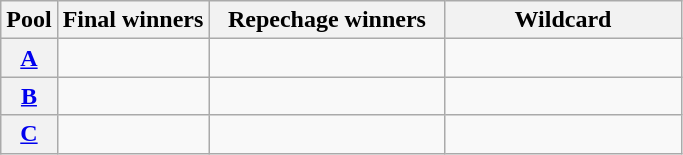<table class="wikitable">
<tr>
<th>Pool</th>
<th>Final winners</th>
<th style="width:150px;">Repechage winners</th>
<th style="width:150px;">Wildcard</th>
</tr>
<tr>
<th><a href='#'>A</a></th>
<td></td>
<td></td>
<td></td>
</tr>
<tr>
<th><a href='#'>B</a></th>
<td></td>
<td></td>
<td></td>
</tr>
<tr>
<th><a href='#'>C</a></th>
<td></td>
<td></td>
<td></td>
</tr>
</table>
